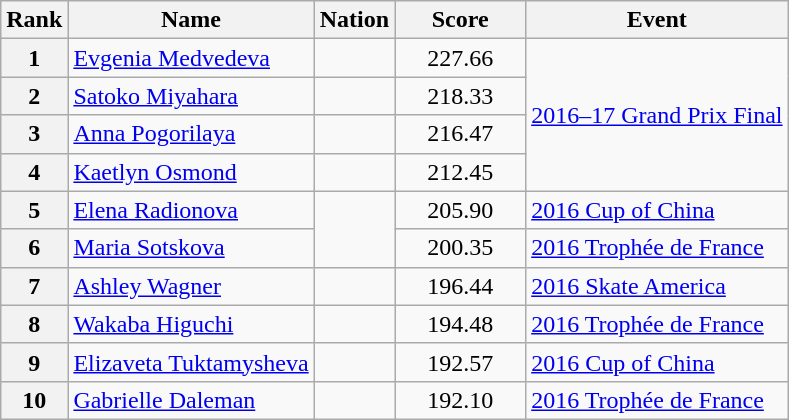<table class="wikitable sortable">
<tr>
<th>Rank</th>
<th>Name</th>
<th>Nation</th>
<th style="width:80px;">Score</th>
<th>Event</th>
</tr>
<tr>
<th>1</th>
<td><a href='#'>Evgenia Medvedeva</a></td>
<td></td>
<td style="text-align:center;">227.66</td>
<td rowspan="4"><a href='#'>2016–17 Grand Prix Final</a></td>
</tr>
<tr>
<th>2</th>
<td><a href='#'>Satoko Miyahara</a></td>
<td></td>
<td style="text-align:center;">218.33</td>
</tr>
<tr>
<th>3</th>
<td><a href='#'>Anna Pogorilaya</a></td>
<td></td>
<td style="text-align:center;">216.47</td>
</tr>
<tr>
<th>4</th>
<td><a href='#'>Kaetlyn Osmond</a></td>
<td></td>
<td style="text-align:center;">212.45</td>
</tr>
<tr>
<th>5</th>
<td><a href='#'>Elena Radionova</a></td>
<td rowspan="2"></td>
<td style="text-align:center;">205.90</td>
<td><a href='#'>2016 Cup of China</a></td>
</tr>
<tr>
<th>6</th>
<td><a href='#'>Maria Sotskova</a></td>
<td style="text-align:center;">200.35</td>
<td><a href='#'>2016 Trophée de France</a></td>
</tr>
<tr>
<th>7</th>
<td><a href='#'>Ashley Wagner</a></td>
<td></td>
<td style="text-align:center;">196.44</td>
<td><a href='#'>2016 Skate America</a></td>
</tr>
<tr>
<th>8</th>
<td><a href='#'>Wakaba Higuchi</a></td>
<td></td>
<td style="text-align:center;">194.48</td>
<td><a href='#'>2016 Trophée de France</a></td>
</tr>
<tr>
<th>9</th>
<td><a href='#'>Elizaveta Tuktamysheva</a></td>
<td></td>
<td style="text-align:center;">192.57</td>
<td><a href='#'>2016 Cup of China</a></td>
</tr>
<tr>
<th>10</th>
<td><a href='#'>Gabrielle Daleman</a></td>
<td></td>
<td style="text-align:center;">192.10</td>
<td><a href='#'>2016 Trophée de France</a></td>
</tr>
</table>
